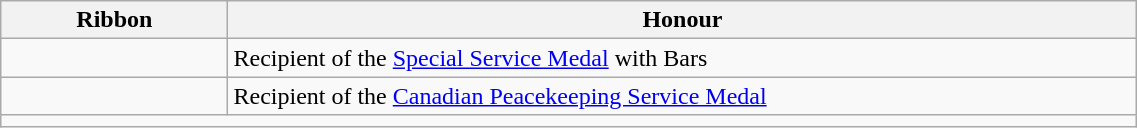<table class="wikitable" style="width:60%;">
<tr>
<th width="20%">Ribbon</th>
<th width="80%">Honour</th>
</tr>
<tr>
<td valign=top></td>
<td>Recipient of the <a href='#'>Special Service Medal</a> with Bars<br></td>
</tr>
<tr>
<td></td>
<td>Recipient of the <a href='#'>Canadian Peacekeeping Service Medal</a></td>
</tr>
<tr>
<td colspan="3"></td>
</tr>
</table>
